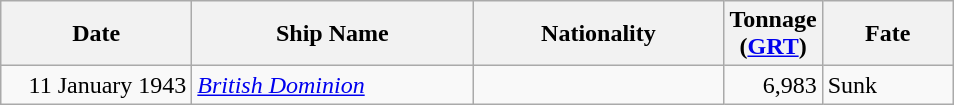<table class="wikitable sortable">
<tr>
<th width="120px">Date</th>
<th width="180px">Ship Name</th>
<th width="160px">Nationality</th>
<th width="25px">Tonnage<br>(<a href='#'>GRT</a>)</th>
<th width="80px">Fate</th>
</tr>
<tr>
<td align="right">11 January 1943</td>
<td align="left"><a href='#'><em>British Dominion</em></a></td>
<td align="left"></td>
<td align="right">6,983</td>
<td align="left">Sunk</td>
</tr>
</table>
